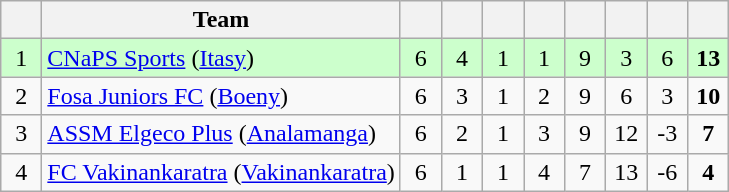<table class="wikitable" style="text-align: center;">
<tr>
<th width="20"></th>
<th>Team</th>
<th width="20"></th>
<th width="20"></th>
<th width="20"></th>
<th width="20"></th>
<th width="20"></th>
<th width="20"></th>
<th width="20"></th>
<th width="20"></th>
</tr>
<tr bgcolor="#ccffcc">
<td>1</td>
<td align="left"><a href='#'>CNaPS Sports</a> (<a href='#'>Itasy</a>)</td>
<td>6</td>
<td>4</td>
<td>1</td>
<td>1</td>
<td>9</td>
<td>3</td>
<td>6</td>
<td><strong>13</strong></td>
</tr>
<tr>
<td>2</td>
<td align="left"><a href='#'>Fosa Juniors FC</a> (<a href='#'>Boeny</a>)</td>
<td>6</td>
<td>3</td>
<td>1</td>
<td>2</td>
<td>9</td>
<td>6</td>
<td>3</td>
<td><strong>10</strong></td>
</tr>
<tr>
<td>3</td>
<td align="left"><a href='#'>ASSM Elgeco Plus</a> (<a href='#'>Analamanga</a>)</td>
<td>6</td>
<td>2</td>
<td>1</td>
<td>3</td>
<td>9</td>
<td>12</td>
<td>-3</td>
<td><strong>7</strong></td>
</tr>
<tr>
<td>4</td>
<td align="left"><a href='#'>FC Vakinankaratra</a> (<a href='#'>Vakinankaratra</a>)</td>
<td>6</td>
<td>1</td>
<td>1</td>
<td>4</td>
<td>7</td>
<td>13</td>
<td>-6</td>
<td><strong>4</strong></td>
</tr>
</table>
